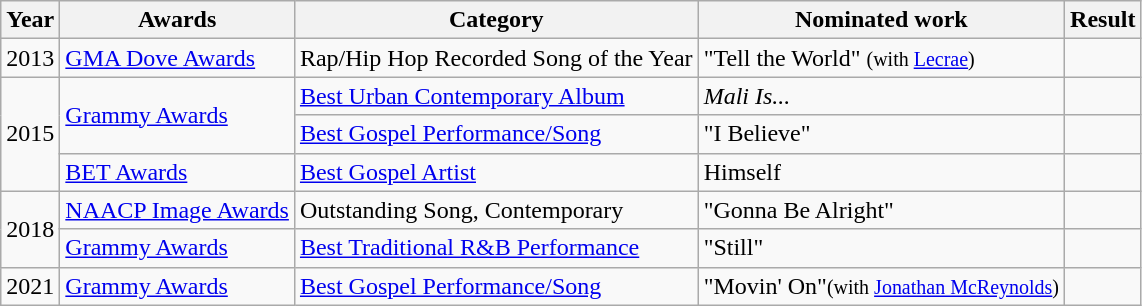<table class="wikitable">
<tr>
<th scope="col">Year</th>
<th scope="col">Awards</th>
<th>Category</th>
<th scope="col">Nominated work</th>
<th scope="col">Result</th>
</tr>
<tr>
<td>2013</td>
<td><a href='#'>GMA Dove Awards</a></td>
<td>Rap/Hip Hop Recorded Song of the Year</td>
<td>"Tell the World" <small>(with <a href='#'>Lecrae</a>)</small></td>
<td></td>
</tr>
<tr>
<td rowspan="3">2015</td>
<td rowspan="2"><a href='#'>Grammy Awards</a></td>
<td><a href='#'>Best Urban Contemporary Album</a></td>
<td><em>Mali Is...</em></td>
<td></td>
</tr>
<tr>
<td><a href='#'>Best Gospel Performance/Song</a></td>
<td>"I Believe"</td>
<td></td>
</tr>
<tr>
<td><a href='#'>BET Awards</a></td>
<td><a href='#'>Best Gospel Artist</a></td>
<td>Himself</td>
<td></td>
</tr>
<tr>
<td rowspan="2">2018</td>
<td><a href='#'>NAACP Image Awards</a></td>
<td>Outstanding Song, Contemporary</td>
<td>"Gonna Be Alright"</td>
<td></td>
</tr>
<tr>
<td><a href='#'>Grammy Awards</a></td>
<td><a href='#'>Best Traditional R&B Performance</a></td>
<td>"Still"</td>
<td></td>
</tr>
<tr>
<td>2021</td>
<td><a href='#'>Grammy Awards</a></td>
<td><a href='#'>Best Gospel Performance/Song</a></td>
<td>"Movin' On"<small>(with <a href='#'>Jonathan McReynolds</a>)</small></td>
<td></td>
</tr>
</table>
